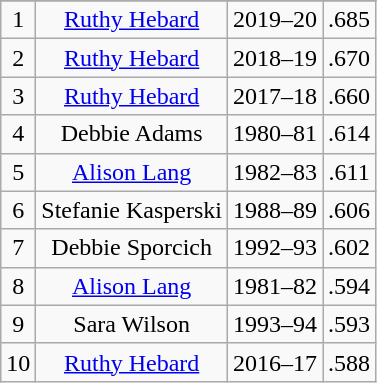<table class="wikitable">
<tr>
</tr>
<tr align=center>
<td>1</td>
<td><a href='#'>Ruthy Hebard</a></td>
<td>2019–20</td>
<td>.685</td>
</tr>
<tr align=center>
<td>2</td>
<td><a href='#'>Ruthy Hebard</a></td>
<td>2018–19</td>
<td>.670</td>
</tr>
<tr align=center>
<td>3</td>
<td><a href='#'>Ruthy Hebard</a></td>
<td>2017–18</td>
<td>.660</td>
</tr>
<tr align=center>
<td>4</td>
<td>Debbie Adams</td>
<td>1980–81</td>
<td>.614</td>
</tr>
<tr align=center>
<td>5</td>
<td><a href='#'>Alison Lang</a></td>
<td>1982–83</td>
<td>.611</td>
</tr>
<tr align=center>
<td>6</td>
<td>Stefanie Kasperski</td>
<td>1988–89</td>
<td>.606</td>
</tr>
<tr align=center>
<td>7</td>
<td>Debbie Sporcich</td>
<td>1992–93</td>
<td>.602</td>
</tr>
<tr align=center>
<td>8</td>
<td><a href='#'>Alison Lang</a></td>
<td>1981–82</td>
<td>.594</td>
</tr>
<tr align=center>
<td>9</td>
<td>Sara Wilson</td>
<td>1993–94</td>
<td>.593</td>
</tr>
<tr align=center>
<td>10</td>
<td><a href='#'>Ruthy Hebard</a></td>
<td>2016–17</td>
<td>.588</td>
</tr>
</table>
